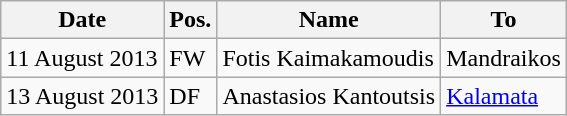<table class="wikitable">
<tr>
<th>Date</th>
<th>Pos.</th>
<th>Name</th>
<th>To</th>
</tr>
<tr>
<td>11 August 2013</td>
<td>FW</td>
<td> Fotis Kaimakamoudis</td>
<td>Mandraikos</td>
</tr>
<tr>
<td>13 August 2013</td>
<td>DF</td>
<td> Anastasios Kantoutsis</td>
<td><a href='#'>Kalamata</a></td>
</tr>
</table>
